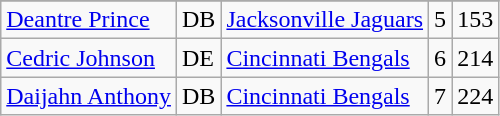<table class="wikitable">
<tr>
</tr>
<tr>
<td><a href='#'>Deantre Prince</a></td>
<td>DB</td>
<td><a href='#'>Jacksonville Jaguars</a></td>
<td>5</td>
<td>153</td>
</tr>
<tr>
<td><a href='#'>Cedric Johnson</a></td>
<td>DE</td>
<td><a href='#'>Cincinnati Bengals</a></td>
<td>6</td>
<td>214</td>
</tr>
<tr>
<td><a href='#'>Daijahn Anthony</a></td>
<td>DB</td>
<td><a href='#'>Cincinnati Bengals</a></td>
<td>7</td>
<td>224</td>
</tr>
</table>
